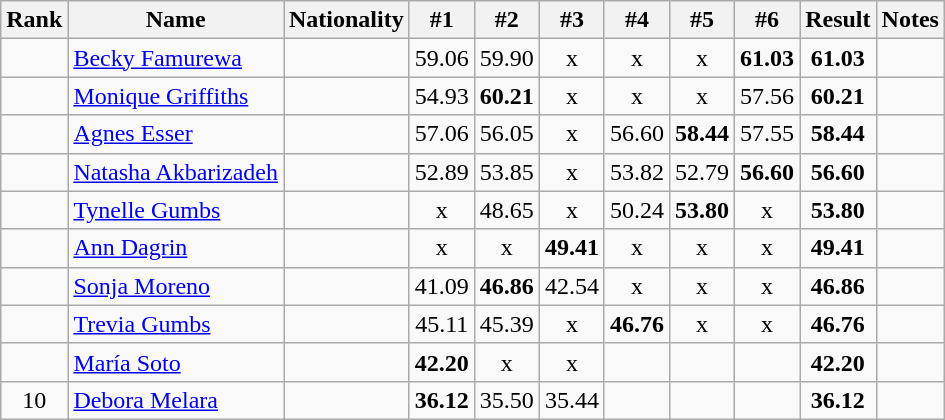<table class="wikitable sortable" style="text-align:center">
<tr>
<th>Rank</th>
<th>Name</th>
<th>Nationality</th>
<th>#1</th>
<th>#2</th>
<th>#3</th>
<th>#4</th>
<th>#5</th>
<th>#6</th>
<th>Result</th>
<th>Notes</th>
</tr>
<tr>
<td></td>
<td align=left><a href='#'>Becky Famurewa</a></td>
<td align=left></td>
<td>59.06</td>
<td>59.90</td>
<td>x</td>
<td>x</td>
<td>x</td>
<td><strong>61.03</strong></td>
<td><strong>61.03</strong></td>
<td></td>
</tr>
<tr>
<td></td>
<td align=left><a href='#'>Monique Griffiths</a></td>
<td align=left></td>
<td>54.93</td>
<td><strong>60.21</strong></td>
<td>x</td>
<td>x</td>
<td>x</td>
<td>57.56</td>
<td><strong>60.21</strong></td>
<td></td>
</tr>
<tr>
<td></td>
<td align=left><a href='#'>Agnes Esser</a></td>
<td align=left></td>
<td>57.06</td>
<td>56.05</td>
<td>x</td>
<td>56.60</td>
<td><strong>58.44</strong></td>
<td>57.55</td>
<td><strong>58.44</strong></td>
<td></td>
</tr>
<tr>
<td></td>
<td align=left><a href='#'>Natasha Akbarizadeh</a></td>
<td align=left></td>
<td>52.89</td>
<td>53.85</td>
<td>x</td>
<td>53.82</td>
<td>52.79</td>
<td><strong>56.60</strong></td>
<td><strong>56.60</strong></td>
<td></td>
</tr>
<tr>
<td></td>
<td align=left><a href='#'>Tynelle Gumbs</a></td>
<td align=left></td>
<td>x</td>
<td>48.65</td>
<td>x</td>
<td>50.24</td>
<td><strong>53.80</strong></td>
<td>x</td>
<td><strong>53.80</strong></td>
<td></td>
</tr>
<tr>
<td></td>
<td align=left><a href='#'>Ann Dagrin</a></td>
<td align=left></td>
<td>x</td>
<td>x</td>
<td><strong>49.41</strong></td>
<td>x</td>
<td>x</td>
<td>x</td>
<td><strong>49.41</strong></td>
<td></td>
</tr>
<tr>
<td></td>
<td align=left><a href='#'>Sonja Moreno</a></td>
<td align=left></td>
<td>41.09</td>
<td><strong>46.86</strong></td>
<td>42.54</td>
<td>x</td>
<td>x</td>
<td>x</td>
<td><strong>46.86</strong></td>
<td></td>
</tr>
<tr>
<td></td>
<td align=left><a href='#'>Trevia Gumbs</a></td>
<td align=left></td>
<td>45.11</td>
<td>45.39</td>
<td>x</td>
<td><strong>46.76</strong></td>
<td>x</td>
<td>x</td>
<td><strong>46.76</strong></td>
<td></td>
</tr>
<tr>
<td></td>
<td align=left><a href='#'>María Soto</a></td>
<td align=left></td>
<td><strong>42.20</strong></td>
<td>x</td>
<td>x</td>
<td></td>
<td></td>
<td></td>
<td><strong>42.20</strong></td>
<td></td>
</tr>
<tr>
<td>10</td>
<td align=left><a href='#'>Debora Melara</a></td>
<td align=left></td>
<td><strong>36.12</strong></td>
<td>35.50</td>
<td>35.44</td>
<td></td>
<td></td>
<td></td>
<td><strong>36.12</strong></td>
<td></td>
</tr>
</table>
